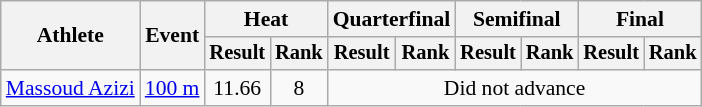<table class=wikitable style="font-size:90%">
<tr>
<th rowspan="2">Athlete</th>
<th rowspan="2">Event</th>
<th colspan="2">Heat</th>
<th colspan="2">Quarterfinal</th>
<th colspan="2">Semifinal</th>
<th colspan="2">Final</th>
</tr>
<tr style="font-size:95%">
<th scope="col">Result</th>
<th scope="col">Rank</th>
<th scope="col">Result</th>
<th scope="col">Rank</th>
<th scope="col">Result</th>
<th scope="col">Rank</th>
<th scope="col">Result</th>
<th scope="col">Rank</th>
</tr>
<tr align=center>
<td align=left><a href='#'>Massoud Azizi</a></td>
<td align=left><a href='#'>100 m</a></td>
<td>11.66</td>
<td>8</td>
<td colspan=6>Did not advance</td>
</tr>
</table>
